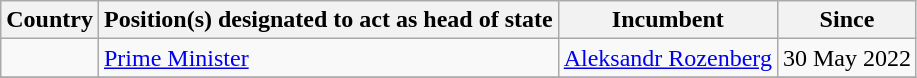<table class="wikitable sortable">
<tr>
<th>Country</th>
<th>Position(s) designated to act as head of state</th>
<th>Incumbent</th>
<th>Since</th>
</tr>
<tr>
<td></td>
<td><a href='#'>Prime Minister</a></td>
<td><a href='#'>Aleksandr Rozenberg</a></td>
<td>30 May 2022</td>
</tr>
<tr>
</tr>
</table>
